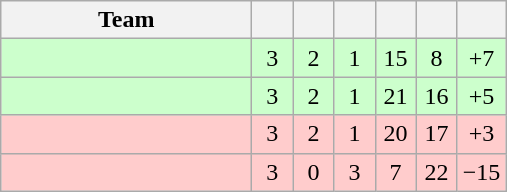<table class=wikitable style=text-align:center>
<tr>
<th width=160>Team</th>
<th width=20></th>
<th width=20></th>
<th width=20></th>
<th width=20></th>
<th width=20></th>
<th width=20></th>
</tr>
<tr style="background-color:#ccffcc">
<td style="text-align:left;"></td>
<td>3</td>
<td>2</td>
<td>1</td>
<td>15</td>
<td>8</td>
<td>+7</td>
</tr>
<tr style="background-color:#ccffcc">
<td style="text-align:left;"></td>
<td>3</td>
<td>2</td>
<td>1</td>
<td>21</td>
<td>16</td>
<td>+5</td>
</tr>
<tr style="background-color:#ffcccc">
<td style="text-align:left;"></td>
<td>3</td>
<td>2</td>
<td>1</td>
<td>20</td>
<td>17</td>
<td>+3</td>
</tr>
<tr style="background-color:#ffcccc">
<td style="text-align:left;"></td>
<td>3</td>
<td>0</td>
<td>3</td>
<td>7</td>
<td>22</td>
<td>−15</td>
</tr>
</table>
